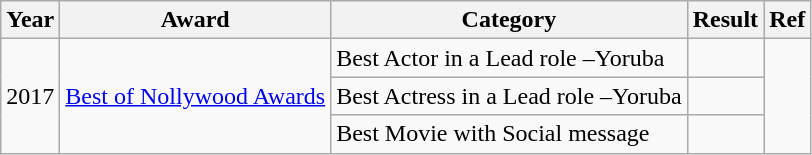<table class="wikitable plainrowheaders sortable">
<tr>
<th>Year</th>
<th>Award</th>
<th>Category</th>
<th>Result</th>
<th>Ref</th>
</tr>
<tr>
<td rowspan="3">2017</td>
<td rowspan="3"><a href='#'>Best of Nollywood Awards</a></td>
<td>Best Actor in a Lead role –Yoruba</td>
<td></td>
<td rowspan="3"></td>
</tr>
<tr>
<td>Best Actress in a Lead role –Yoruba</td>
<td></td>
</tr>
<tr>
<td>Best Movie with Social message</td>
<td></td>
</tr>
</table>
